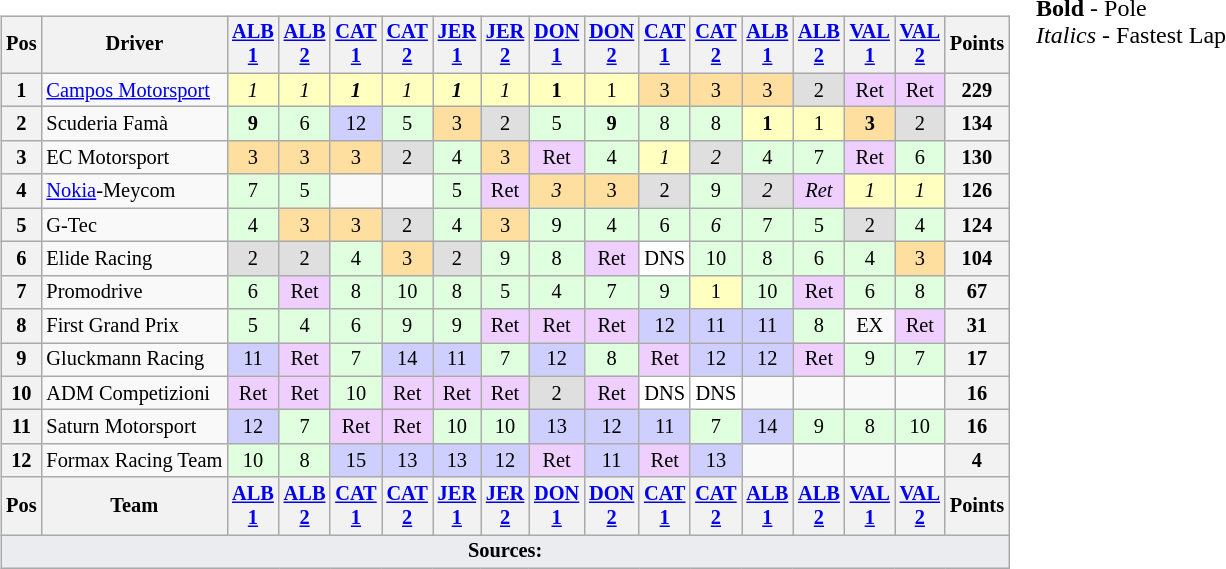<table>
<tr>
<td><br><table class="wikitable" style="font-size: 85%; text-align: center;">
<tr valign="top">
<th valign=middle>Pos</th>
<th valign=middle>Driver</th>
<th><a href='#'>ALB<br>1</a><br></th>
<th><a href='#'>ALB<br>2</a><br></th>
<th><a href='#'>CAT<br>1</a><br></th>
<th><a href='#'>CAT<br>2</a><br></th>
<th><a href='#'>JER<br>1</a><br></th>
<th><a href='#'>JER<br>2</a><br></th>
<th><a href='#'>DON<br>1</a><br></th>
<th><a href='#'>DON<br>2</a><br></th>
<th><a href='#'>CAT<br>1</a><br></th>
<th><a href='#'>CAT<br>2</a><br></th>
<th><a href='#'>ALB<br>1</a><br></th>
<th><a href='#'>ALB<br>2</a><br></th>
<th><a href='#'>VAL<br>1</a><br></th>
<th><a href='#'>VAL<br>2</a><br></th>
<th valign=middle>Points</th>
</tr>
<tr>
<th>1</th>
<td align=left> <a href='#'>Campos Motorsport</a></td>
<td bgcolor="#FFFFBF"><em>1</em></td>
<td bgcolor="#FFFFBF"><em>1</em></td>
<td bgcolor="#FFFFBF"><strong><em>1</em></strong></td>
<td bgcolor="#FFFFBF"><em>1</em></td>
<td bgcolor="#FFFFBF"><strong><em>1</em></strong></td>
<td bgcolor="#FFFFBF"><em>1</em></td>
<td bgcolor="#FFFFBF"><strong>1</strong></td>
<td bgcolor="#FFFFBF">1</td>
<td bgcolor="#FFDF9F">3</td>
<td bgcolor="#FFDF9F">3</td>
<td bgcolor="#FFDF9F">3</td>
<td bgcolor="#DFDFDF">2</td>
<td bgcolor="#EFCFFF">Ret</td>
<td bgcolor="#EFCFFF">Ret</td>
<th>229</th>
</tr>
<tr>
<th>2</th>
<td align=left> Scuderia Famà</td>
<td bgcolor="#DFFFDF"><strong>9</strong></td>
<td bgcolor="#DFFFDF">6</td>
<td bgcolor="#cfcfff">12</td>
<td bgcolor="#DFFFDF">5</td>
<td bgcolor="#FFDF9F">3</td>
<td bgcolor="#DFDFDF">2</td>
<td bgcolor="#DFFFDF">5</td>
<td bgcolor="#DFFFDF"><strong>9</strong></td>
<td bgcolor="#DFFFDF">8</td>
<td bgcolor="#DFFFDF">8</td>
<td bgcolor="#FFFFBF"><strong>1</strong></td>
<td bgcolor="#FFFFBF">1</td>
<td bgcolor="#FFDF9F"><strong>3</strong></td>
<td bgcolor="#DFDFDF">2</td>
<th>134</th>
</tr>
<tr>
<th>3</th>
<td align=left> EC Motorsport</td>
<td bgcolor="#FFDF9F">3</td>
<td bgcolor="#FFDF9F">3</td>
<td bgcolor="#FFDF9F">3</td>
<td bgcolor="#DFDFDF">2</td>
<td bgcolor="#DFFFDF">4</td>
<td bgcolor="#FFDF9F">3</td>
<td bgcolor="#EFCFFF">Ret</td>
<td bgcolor="#DFFFDF">4</td>
<td bgcolor="#FFFFBF"><em>1</em></td>
<td bgcolor="#DFDFDF"><em>2</em></td>
<td bgcolor="#DFFFDF">4</td>
<td bgcolor="#DFFFDF">7</td>
<td bgcolor="#EFCFFF">Ret</td>
<td bgcolor="#DFFFDF">6</td>
<th>130</th>
</tr>
<tr>
<th>4</th>
<td align=left> <a href='#'>Nokia</a>-Meycom</td>
<td bgcolor="#DFFFDF">7</td>
<td bgcolor="#DFFFDF">5</td>
<td></td>
<td></td>
<td bgcolor="#DFFFDF">5</td>
<td bgcolor="#EFCFFF">Ret</td>
<td bgcolor="#FFDF9F"><em>3</em></td>
<td bgcolor="#FFDF9F">3</td>
<td bgcolor="#DFDFDF">2</td>
<td bgcolor="#DFFFDF">9</td>
<td bgcolor="#DFDFDF"><em>2</em></td>
<td bgcolor="#EFCFFF"><em>Ret</em></td>
<td bgcolor="#FFFFBF"><em>1</em></td>
<td bgcolor="#FFFFBF"><em>1</em></td>
<th>126</th>
</tr>
<tr>
<th>5</th>
<td align=left> G-Tec</td>
<td bgcolor="#DFFFDF">4</td>
<td bgcolor="#FFDF9F">3</td>
<td bgcolor="#FFDF9F">3</td>
<td bgcolor="#DFDFDF">2</td>
<td bgcolor="#DFFFDF">4</td>
<td bgcolor="#FFDF9F">3</td>
<td bgcolor="#DFFFDF">9</td>
<td bgcolor="#DFFFDF">4</td>
<td bgcolor="#DFFFDF">6</td>
<td bgcolor="#DFFFDF"><em>6</em></td>
<td bgcolor="#DFFFDF">7</td>
<td bgcolor="#DFFFDF">5</td>
<td bgcolor="#DFDFDF">2</td>
<td bgcolor="#DFFFDF">4</td>
<th>124</th>
</tr>
<tr>
<th>6</th>
<td align=left> Elide Racing</td>
<td bgcolor="#DFDFDF">2</td>
<td bgcolor="#DFDFDF">2</td>
<td bgcolor="#DFFFDF">4</td>
<td bgcolor="#FFDF9F">3</td>
<td bgcolor="#DFDFDF">2</td>
<td bgcolor="#DFFFDF">9</td>
<td bgcolor="#DFFFDF">8</td>
<td bgcolor="#EFCFFF">Ret</td>
<td bgcolor="#FFFFFF">DNS</td>
<td bgcolor="#DFFFDF">10</td>
<td bgcolor="#DFFFDF">8</td>
<td bgcolor="#DFFFDF">6</td>
<td bgcolor="#DFFFDF">4</td>
<td bgcolor="#FFDF9F">3</td>
<th>104</th>
</tr>
<tr>
<th>7</th>
<td align=left> Promodrive</td>
<td bgcolor="#DFFFDF">6</td>
<td bgcolor="#EFCFFF">Ret</td>
<td bgcolor="#DFFFDF">8</td>
<td bgcolor="#DFFFDF">10</td>
<td bgcolor="#DFFFDF">8</td>
<td bgcolor="#DFFFDF">5</td>
<td bgcolor="#DFFFDF">4</td>
<td bgcolor="#DFFFDF">7</td>
<td bgcolor="#DFFFDF">9</td>
<td bgcolor="#FFFFBF">1</td>
<td bgcolor="#DFFFDF">10</td>
<td bgcolor="#EFCFFF">Ret</td>
<td bgcolor="#DFFFDF">6</td>
<td bgcolor="#DFFFDF">8</td>
<th>67</th>
</tr>
<tr>
<th>8</th>
<td align=left> First Grand Prix</td>
<td bgcolor="#DFFFDF">5</td>
<td bgcolor="#DFFFDF">4</td>
<td bgcolor="#DFFFDF">6</td>
<td bgcolor="#DFFFDF">9</td>
<td bgcolor="#DFFFDF">9</td>
<td bgcolor="#EFCFFF">Ret</td>
<td bgcolor="#EFCFFF">Ret</td>
<td bgcolor="#EFCFFF">Ret</td>
<td bgcolor="#cfcfff">12</td>
<td bgcolor="#cfcfff">11</td>
<td bgcolor="#cfcfff">11</td>
<td bgcolor="#DFFFDF">8</td>
<td>EX</td>
<td bgcolor="#EFCFFF">Ret</td>
<th>31</th>
</tr>
<tr>
<th>9</th>
<td align=left> Gluckmann Racing</td>
<td bgcolor="#cfcfff">11</td>
<td bgcolor="#EFCFFF">Ret</td>
<td bgcolor="#DFFFDF">7</td>
<td bgcolor="#cfcfff">14</td>
<td bgcolor="#cfcfff">11</td>
<td bgcolor="#DFFFDF">7</td>
<td bgcolor="#cfcfff">12</td>
<td bgcolor="#DFFFDF">8</td>
<td bgcolor="#EFCFFF">Ret</td>
<td bgcolor="#cfcfff">12</td>
<td bgcolor="#cfcfff">12</td>
<td bgcolor="#EFCFFF">Ret</td>
<td bgcolor="#DFFFDF">9</td>
<td bgcolor="#DFFFDF">7</td>
<th>17</th>
</tr>
<tr>
<th>10</th>
<td align=left> ADM Competizioni</td>
<td bgcolor="#EFCFFF">Ret</td>
<td bgcolor="#EFCFFF">Ret</td>
<td bgcolor="#DFFFDF">10</td>
<td bgcolor="#EFCFFF">Ret</td>
<td bgcolor="#EFCFFF">Ret</td>
<td bgcolor="#EFCFFF">Ret</td>
<td bgcolor="#DFDFDF">2</td>
<td bgcolor="#EFCFFF">Ret</td>
<td bgcolor="#FFFFFF">DNS</td>
<td bgcolor="#FFFFFF">DNS</td>
<td></td>
<td></td>
<td></td>
<td></td>
<th>16</th>
</tr>
<tr>
<th>11</th>
<td align=left> Saturn Motorsport</td>
<td bgcolor="#cfcfff">12</td>
<td bgcolor="#DFFFDF">7</td>
<td bgcolor="#EFCFFF">Ret</td>
<td bgcolor="#EFCFFF">Ret</td>
<td bgcolor="#DFFFDF">10</td>
<td bgcolor="#DFFFDF">10</td>
<td bgcolor="#cfcfff">13</td>
<td bgcolor="#cfcfff">12</td>
<td bgcolor="#cfcfff">11</td>
<td bgcolor="#DFFFDF">7</td>
<td bgcolor="#cfcfff">14</td>
<td bgcolor="#DFFFDF">9</td>
<td bgcolor="#DFFFDF">8</td>
<td bgcolor="#DFFFDF">10</td>
<th>16</th>
</tr>
<tr>
<th>12</th>
<td align=left nowrap> Formax Racing Team</td>
<td bgcolor="#DFFFDF">10</td>
<td bgcolor="#DFFFDF">8</td>
<td bgcolor="#cfcfff">15</td>
<td bgcolor="#cfcfff">13</td>
<td bgcolor="#cfcfff">13</td>
<td bgcolor="#cfcfff">12</td>
<td bgcolor="#EFCFFF">Ret</td>
<td bgcolor="#cfcfff">11</td>
<td bgcolor="#EFCFFF">Ret</td>
<td bgcolor="#cfcfff">13</td>
<td></td>
<td></td>
<td></td>
<td></td>
<th>4</th>
</tr>
<tr valign="top">
<th valign=middle>Pos</th>
<th valign=middle>Team</th>
<th><a href='#'>ALB<br>1</a><br></th>
<th><a href='#'>ALB<br>2</a><br></th>
<th><a href='#'>CAT<br>1</a><br></th>
<th><a href='#'>CAT<br>2</a><br></th>
<th><a href='#'>JER<br>1</a><br></th>
<th><a href='#'>JER<br>2</a><br></th>
<th><a href='#'>DON<br>1</a><br></th>
<th><a href='#'>DON<br>2</a><br></th>
<th><a href='#'>CAT<br>1</a><br></th>
<th><a href='#'>CAT<br>2</a><br></th>
<th><a href='#'>ALB<br>1</a><br></th>
<th><a href='#'>ALB<br>2</a><br></th>
<th><a href='#'>VAL<br>1</a><br></th>
<th><a href='#'>VAL<br>2</a><br></th>
<th valign=middle>Points</th>
</tr>
<tr class="sortbottom">
<td colspan="17" style="background-color:#EAECF0;text-align:center"><strong>Sources:</strong></td>
</tr>
</table>
</td>
<td valign="top"><br>
<span><strong>Bold</strong> - Pole<br>
<em>Italics</em> - Fastest Lap</span></td>
</tr>
</table>
